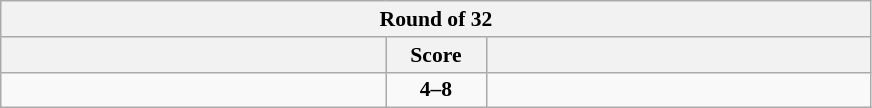<table class="wikitable" style="text-align: center; font-size:90% ">
<tr>
<th colspan=3>Round of 32</th>
</tr>
<tr>
<th align="right" width="250"></th>
<th width="60">Score</th>
<th align="left" width="250"></th>
</tr>
<tr>
<td align=left></td>
<td align=center><strong>4–8</strong></td>
<td align=left><strong></strong></td>
</tr>
</table>
